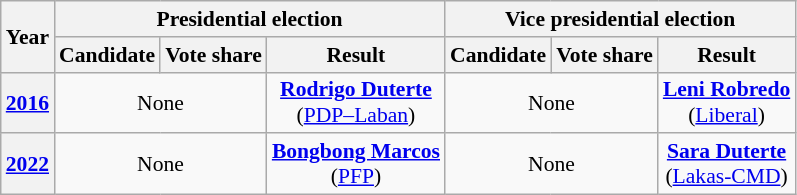<table class="wikitable" style="text-align:center; font-size:90%">
<tr>
<th rowspan=2>Year</th>
<th colspan=3>Presidential election</th>
<th colspan=3>Vice presidential election</th>
</tr>
<tr>
<th>Candidate</th>
<th>Vote share</th>
<th>Result</th>
<th>Candidate</th>
<th>Vote share</th>
<th>Result</th>
</tr>
<tr>
<th><a href='#'>2016</a></th>
<td colspan=2>None</td>
<td><strong><a href='#'>Rodrigo Duterte</a></strong><br>(<a href='#'>PDP–Laban</a>)</td>
<td colspan=2>None</td>
<td><strong><a href='#'>Leni Robredo</a></strong><br>(<a href='#'>Liberal</a>)</td>
</tr>
<tr>
<th><a href='#'>2022</a></th>
<td colspan=2>None</td>
<td><strong><a href='#'>Bongbong Marcos</a></strong><br>(<a href='#'>PFP</a>)</td>
<td colspan=2>None</td>
<td><strong><a href='#'>Sara Duterte</a></strong><br>(<a href='#'>Lakas-CMD</a>)</td>
</tr>
</table>
